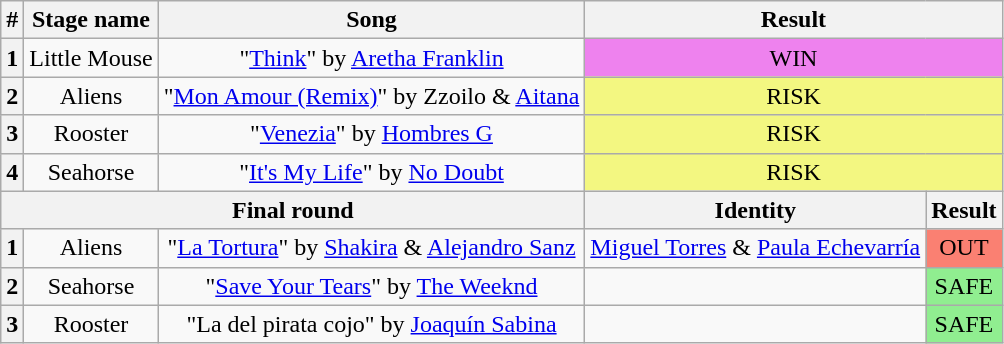<table class="wikitable plainrowheaders" style="text-align:center">
<tr>
<th>#</th>
<th>Stage name</th>
<th>Song</th>
<th colspan="2">Result</th>
</tr>
<tr>
<th>1</th>
<td>Little Mouse</td>
<td>"<a href='#'>Think</a>" by <a href='#'>Aretha Franklin</a></td>
<td colspan="2" bgcolor="violet">WIN</td>
</tr>
<tr>
<th>2</th>
<td>Aliens</td>
<td>"<a href='#'>Mon Amour (Remix)</a>" by Zzoilo & <a href='#'>Aitana</a></td>
<td colspan="2" bgcolor="#F3F781">RISK</td>
</tr>
<tr>
<th>3</th>
<td>Rooster</td>
<td>"<a href='#'>Venezia</a>" by <a href='#'>Hombres G</a></td>
<td colspan="2" bgcolor="#F3F781">RISK</td>
</tr>
<tr>
<th>4</th>
<td>Seahorse</td>
<td>"<a href='#'>It's My Life</a>" by <a href='#'>No Doubt</a></td>
<td colspan="2" bgcolor="#F3F781">RISK</td>
</tr>
<tr>
<th colspan="3">Final round</th>
<th>Identity</th>
<th>Result</th>
</tr>
<tr>
<th>1</th>
<td>Aliens</td>
<td>"<a href='#'>La Tortura</a>" by <a href='#'>Shakira</a> & <a href='#'>Alejandro Sanz</a></td>
<td><a href='#'>Miguel Torres</a> & <a href='#'>Paula Echevarría</a></td>
<td bgcolor="salmon">OUT</td>
</tr>
<tr>
<th>2</th>
<td>Seahorse</td>
<td>"<a href='#'>Save Your Tears</a>" by <a href='#'>The Weeknd</a></td>
<td></td>
<td bgcolor="lightgreen">SAFE</td>
</tr>
<tr>
<th>3</th>
<td>Rooster</td>
<td>"La del pirata cojo" by <a href='#'>Joaquín Sabina</a></td>
<td></td>
<td bgcolor="lightgreen">SAFE</td>
</tr>
</table>
